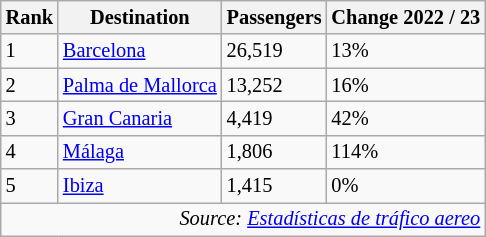<table class="wikitable" style="font-size: 85%; width:align">
<tr>
<th>Rank</th>
<th>Destination</th>
<th>Passengers</th>
<th>Change 2022 / 23</th>
</tr>
<tr>
<td>1</td>
<td> <a href='#'>Barcelona</a></td>
<td>26,519</td>
<td> 13%</td>
</tr>
<tr>
<td>2</td>
<td> <a href='#'>Palma de Mallorca</a></td>
<td>13,252</td>
<td> 16%</td>
</tr>
<tr>
<td>3</td>
<td> <a href='#'>Gran Canaria</a></td>
<td>4,419</td>
<td> 42%</td>
</tr>
<tr>
<td>4</td>
<td> <a href='#'>Málaga</a></td>
<td>1,806</td>
<td> 114%</td>
</tr>
<tr>
<td>5</td>
<td> <a href='#'>Ibiza</a></td>
<td>1,415</td>
<td> 0%</td>
</tr>
<tr>
<td colspan="4" style="text-align:right;"><em>Source: <a href='#'>Estadísticas de tráfico aereo</a></em></td>
</tr>
</table>
